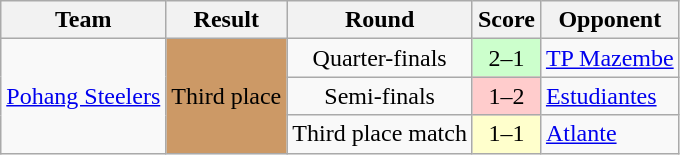<table class="wikitable" style="text-align:center">
<tr>
<th>Team</th>
<th>Result</th>
<th>Round</th>
<th>Score</th>
<th>Opponent</th>
</tr>
<tr>
<td rowspan="3"><a href='#'>Pohang Steelers</a></td>
<td bgcolor="#c96" rowspan="3">Third place</td>
<td>Quarter-finals</td>
<td bgcolor="#cfc">2–1</td>
<td align="left"> <a href='#'>TP Mazembe</a></td>
</tr>
<tr>
<td>Semi-finals</td>
<td bgcolor="#fcc">1–2</td>
<td align="left"> <a href='#'>Estudiantes</a></td>
</tr>
<tr>
<td>Third place match</td>
<td bgcolor="#ffc">1–1<br></td>
<td align="left"> <a href='#'>Atlante</a></td>
</tr>
</table>
